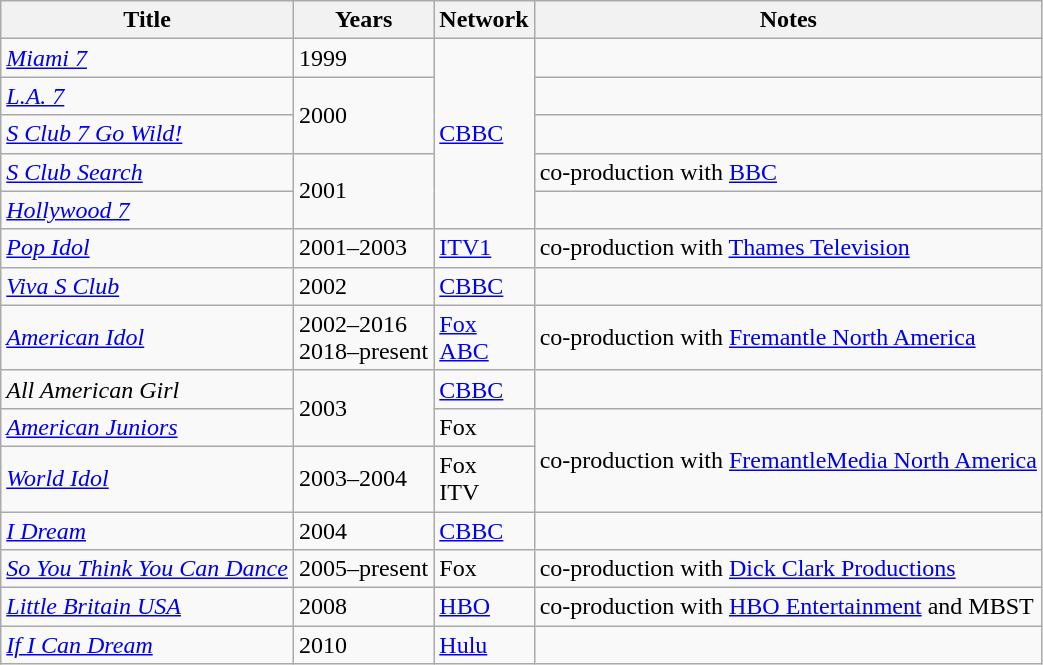<table class="wikitable sortable">
<tr>
<th>Title</th>
<th>Years</th>
<th>Network</th>
<th>Notes</th>
</tr>
<tr>
<td><em><a href='#'>Miami 7</a></em></td>
<td>1999</td>
<td rowspan="5"><a href='#'>CBBC</a></td>
<td></td>
</tr>
<tr>
<td><em><a href='#'>L.A. 7</a></em></td>
<td rowspan="2">2000</td>
<td></td>
</tr>
<tr>
<td><em><a href='#'>S Club 7 Go Wild!</a></em></td>
<td></td>
</tr>
<tr>
<td><em><a href='#'>S Club Search</a></em></td>
<td rowspan="2">2001</td>
<td>co-production with <a href='#'>BBC</a></td>
</tr>
<tr>
<td><em><a href='#'>Hollywood 7</a></em></td>
<td></td>
</tr>
<tr>
<td><em><a href='#'>Pop Idol</a></em></td>
<td>2001–2003</td>
<td><a href='#'>ITV1</a></td>
<td>co-production with <a href='#'>Thames Television</a></td>
</tr>
<tr>
<td><em><a href='#'>Viva S Club</a></em></td>
<td>2002</td>
<td><a href='#'>CBBC</a></td>
<td></td>
</tr>
<tr>
<td><em><a href='#'>American Idol</a></em></td>
<td>2002–2016<br>2018–present</td>
<td><a href='#'>Fox</a><br><a href='#'>ABC</a></td>
<td>co-production with <a href='#'>Fremantle North America</a></td>
</tr>
<tr>
<td><em>All American Girl </em></td>
<td rowspan="2">2003</td>
<td><a href='#'>CBBC</a></td>
<td></td>
</tr>
<tr>
<td><em><a href='#'>American Juniors</a></em></td>
<td>Fox</td>
<td rowspan="2">co-production with <a href='#'>FremantleMedia North America</a></td>
</tr>
<tr>
<td><em><a href='#'>World Idol</a></em></td>
<td>2003–2004</td>
<td>Fox<br>ITV</td>
</tr>
<tr>
<td><em><a href='#'>I Dream</a></em></td>
<td>2004</td>
<td><a href='#'>CBBC</a></td>
<td></td>
</tr>
<tr>
<td><em><a href='#'>So You Think You Can Dance</a></em></td>
<td>2005–present</td>
<td>Fox</td>
<td>co-production with <a href='#'>Dick Clark Productions</a></td>
</tr>
<tr>
<td><em><a href='#'>Little Britain USA</a></em></td>
<td>2008</td>
<td><a href='#'>HBO</a></td>
<td>co-production with <a href='#'>HBO Entertainment</a> and MBST</td>
</tr>
<tr>
<td><em><a href='#'>If I Can Dream</a></em></td>
<td>2010</td>
<td><a href='#'>Hulu</a></td>
<td></td>
</tr>
</table>
